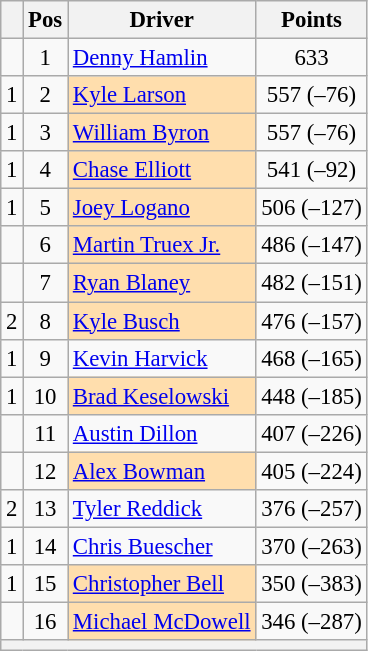<table class="wikitable" style="font-size: 95%">
<tr>
<th></th>
<th>Pos</th>
<th>Driver</th>
<th>Points</th>
</tr>
<tr>
<td align="left"></td>
<td style="text-align:center;">1</td>
<td><a href='#'>Denny Hamlin</a></td>
<td style="text-align:center;">633</td>
</tr>
<tr>
<td align="left"> 1</td>
<td style="text-align:center;">2</td>
<td style="background:#FFDEAD;"><a href='#'>Kyle Larson</a></td>
<td style="text-align:center;">557 (–76)</td>
</tr>
<tr>
<td align="left"> 1</td>
<td style="text-align:center;">3</td>
<td style="background:#FFDEAD;"><a href='#'>William Byron</a></td>
<td style="text-align:center;">557 (–76)</td>
</tr>
<tr>
<td align="left"> 1</td>
<td style="text-align:center;">4</td>
<td style="background:#FFDEAD;"><a href='#'>Chase Elliott</a></td>
<td style="text-align:center;">541 (–92)</td>
</tr>
<tr>
<td align="left"> 1</td>
<td style="text-align:center;">5</td>
<td style="background:#FFDEAD;"><a href='#'>Joey Logano</a></td>
<td style="text-align:center;">506 (–127)</td>
</tr>
<tr>
<td align="left"></td>
<td style="text-align:center;">6</td>
<td style="background:#FFDEAD;"><a href='#'>Martin Truex Jr.</a></td>
<td style="text-align:center;">486 (–147)</td>
</tr>
<tr>
<td align="left"></td>
<td style="text-align:center;">7</td>
<td style="background:#FFDEAD;"><a href='#'>Ryan Blaney</a></td>
<td style="text-align:center;">482 (–151)</td>
</tr>
<tr>
<td align="left"> 2</td>
<td style="text-align:center;">8</td>
<td style="background:#FFDEAD;"><a href='#'>Kyle Busch</a></td>
<td style="text-align:center;">476 (–157)</td>
</tr>
<tr>
<td align="left"> 1</td>
<td style="text-align:center;">9</td>
<td><a href='#'>Kevin Harvick</a></td>
<td style="text-align:center;">468 (–165)</td>
</tr>
<tr>
<td align="left"> 1</td>
<td style="text-align:center;">10</td>
<td style="background:#FFDEAD;"><a href='#'>Brad Keselowski</a></td>
<td style="text-align:center;">448 (–185)</td>
</tr>
<tr>
<td align="left"></td>
<td style="text-align:center;">11</td>
<td><a href='#'>Austin Dillon</a></td>
<td style="text-align:center;">407 (–226)</td>
</tr>
<tr>
<td align="left"></td>
<td style="text-align:center;">12</td>
<td style="background:#FFDEAD;"><a href='#'>Alex Bowman</a></td>
<td style="text-align:center;">405 (–224)</td>
</tr>
<tr>
<td align="left"> 2</td>
<td style="text-align:center;">13</td>
<td><a href='#'>Tyler Reddick</a></td>
<td style="text-align:center;">376 (–257)</td>
</tr>
<tr>
<td align="left"> 1</td>
<td style="text-align:center;">14</td>
<td><a href='#'>Chris Buescher</a></td>
<td style="text-align:center;">370 (–263)</td>
</tr>
<tr>
<td align="left"> 1</td>
<td style="text-align:center;">15</td>
<td style="background:#FFDEAD;"><a href='#'>Christopher Bell</a></td>
<td style="text-align:center;">350 (–383)</td>
</tr>
<tr>
<td align="left"></td>
<td style="text-align:center;">16</td>
<td style="background:#FFDEAD;"><a href='#'>Michael McDowell</a></td>
<td style="text-align:center;">346 (–287)</td>
</tr>
<tr class="sortbottom">
<th colspan="9"></th>
</tr>
</table>
